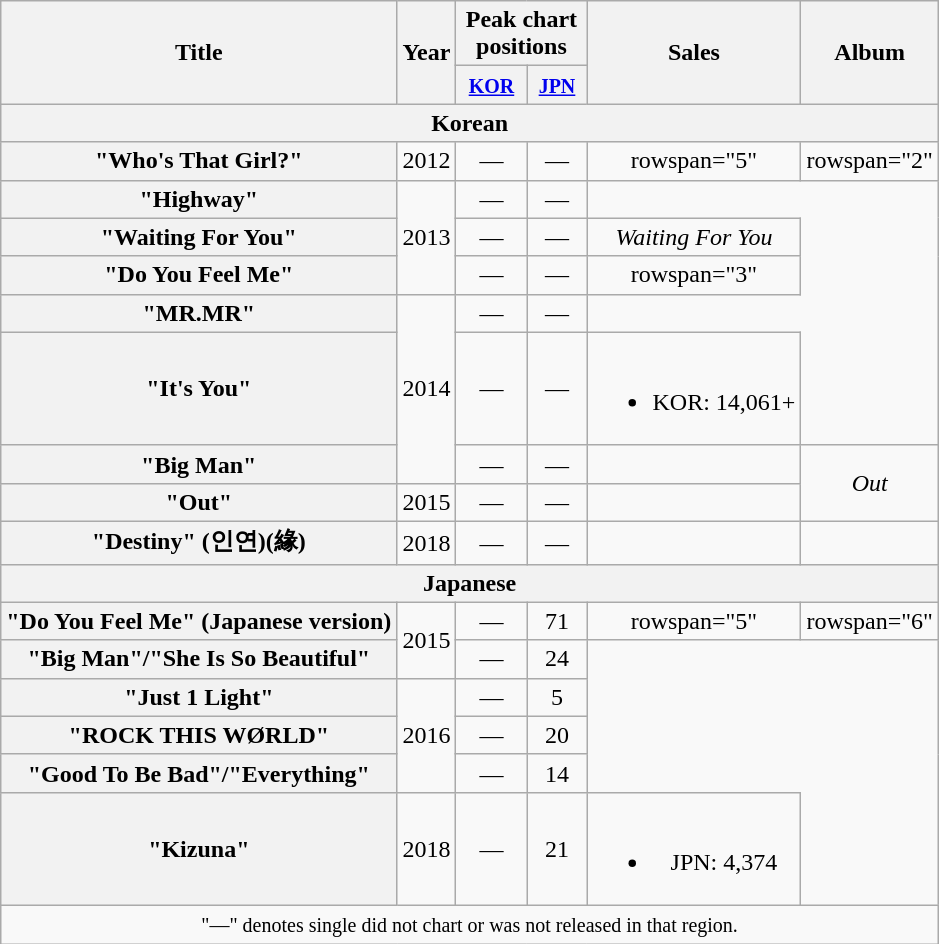<table class="wikitable plainrowheaders" style="text-align:center;">
<tr>
<th scope="col" rowspan="2">Title</th>
<th scope="col" rowspan="2">Year</th>
<th scope="col" colspan="2" style="width:5em;">Peak chart positions</th>
<th scope="col" rowspan="2">Sales</th>
<th scope="col" rowspan="2">Album</th>
</tr>
<tr>
<th><small><a href='#'>KOR</a></small><br></th>
<th><small><a href='#'>JPN</a></small><br></th>
</tr>
<tr>
<th scope="col" colspan="6">Korean</th>
</tr>
<tr>
<th scope="row">"Who's That Girl?"</th>
<td>2012</td>
<td>—</td>
<td>—</td>
<td>rowspan="5" </td>
<td>rowspan="2" </td>
</tr>
<tr>
<th scope="row">"Highway"</th>
<td rowspan="3">2013</td>
<td>—</td>
<td>—</td>
</tr>
<tr>
<th scope="row">"Waiting For You"</th>
<td>—</td>
<td>—</td>
<td rowspan="1"><em>Waiting For You</em></td>
</tr>
<tr>
<th scope="row">"Do You Feel Me"</th>
<td>—</td>
<td>—</td>
<td>rowspan="3" </td>
</tr>
<tr>
<th scope="row">"MR.MR"</th>
<td rowspan="3">2014</td>
<td>—</td>
<td>—</td>
</tr>
<tr>
<th scope="row">"It's You"</th>
<td>—</td>
<td>—</td>
<td><br><ul><li>KOR: 14,061+</li></ul></td>
</tr>
<tr>
<th scope="row">"Big Man"</th>
<td>—</td>
<td>—</td>
<td></td>
<td rowspan="2"><em>Out</em></td>
</tr>
<tr>
<th scope="row">"Out"</th>
<td>2015</td>
<td>—</td>
<td>—</td>
<td></td>
</tr>
<tr>
<th scope="row">"Destiny" (인연)(緣)</th>
<td>2018</td>
<td>—</td>
<td>—</td>
<td></td>
<td></td>
</tr>
<tr>
<th scope="col" colspan="6">Japanese</th>
</tr>
<tr>
<th scope="row">"Do You Feel Me" (Japanese version)</th>
<td rowspan="2">2015</td>
<td>—</td>
<td>71</td>
<td>rowspan="5" </td>
<td>rowspan="6" </td>
</tr>
<tr>
<th scope="row">"Big Man"/"She Is So Beautiful"</th>
<td>—</td>
<td>24</td>
</tr>
<tr>
<th scope="row">"Just 1 Light"</th>
<td rowspan="3">2016</td>
<td>—</td>
<td>5</td>
</tr>
<tr>
<th scope="row">"ROCK THIS WØRLD"</th>
<td>—</td>
<td>20</td>
</tr>
<tr>
<th scope="row">"Good To Be Bad"/"Everything"</th>
<td>—</td>
<td>14</td>
</tr>
<tr>
<th scope="row">"Kizuna"</th>
<td>2018</td>
<td>—</td>
<td>21</td>
<td><br><ul><li>JPN: 4,374</li></ul></td>
</tr>
<tr>
<td colspan="6" align="center"><small>"—" denotes single did not chart or was not released in that region.</small></td>
</tr>
</table>
